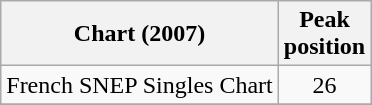<table class="wikitable sortable">
<tr>
<th align="left">Chart (2007)</th>
<th align="left">Peak<br>position</th>
</tr>
<tr>
<td align="left">French SNEP Singles Chart</td>
<td align="center">26</td>
</tr>
<tr>
</tr>
</table>
